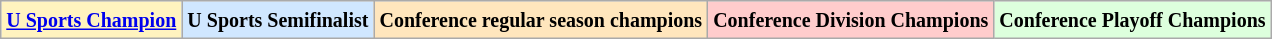<table class="wikitable">
<tr>
<td bgcolor="#FFF3BF"><small><strong><a href='#'>U Sports Champion</a> </strong></small></td>
<td bgcolor="#D0E7FF"><small><strong>U Sports Semifinalist</strong></small></td>
<td bgcolor="#FFE6BD"><small><strong>Conference regular season champions</strong></small></td>
<td bgcolor="#FFCCCC"><small><strong>Conference Division Champions</strong></small></td>
<td bgcolor="#ddffdd"><small><strong>Conference Playoff Champions</strong></small></td>
</tr>
</table>
